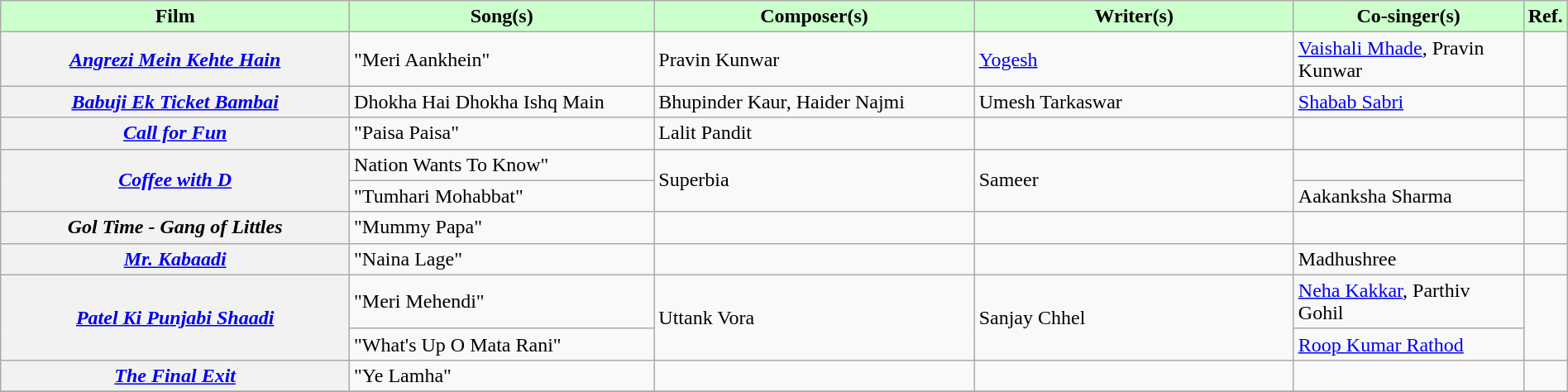<table class="wikitable plainrowheaders" style="width:100%;" textcolor:#000;">
<tr style="background:#cfc; text-align:center;">
<td scope="col" style="width:23%;"><strong>Film</strong></td>
<td scope="col" style="width:20%;"><strong>Song(s)</strong></td>
<td scope="col" style="width:21%;"><strong>Composer(s)</strong></td>
<td scope="col" style="width:21%;"><strong>Writer(s)</strong></td>
<td scope="col" style="width:18%;"><strong>Co-singer(s)</strong></td>
<td scope="col" style="width:1%;"><strong>Ref.</strong></td>
</tr>
<tr>
<th scope="row"><em><a href='#'>Angrezi Mein Kehte Hain</a></em></th>
<td>"Meri Aankhein"</td>
<td>Pravin Kunwar</td>
<td><a href='#'>Yogesh</a></td>
<td><a href='#'>Vaishali Mhade</a>, Pravin Kunwar</td>
</tr>
<tr>
<th Scope="row"><em><a href='#'>Babuji Ek Ticket Bambai</a></em></th>
<td>Dhokha Hai Dhokha Ishq Main</td>
<td>Bhupinder Kaur, Haider Najmi</td>
<td>Umesh Tarkaswar</td>
<td><a href='#'>Shabab Sabri</a></td>
<td></td>
</tr>
<tr>
<th Scope="row"><em><a href='#'>Call for Fun</a></em></th>
<td>"Paisa Paisa"</td>
<td>Lalit Pandit</td>
<td></td>
<td></td>
<td></td>
</tr>
<tr>
<th scope="row" rowspan=2><em><a href='#'>Coffee with D</a></em></th>
<td>Nation Wants To Know"</td>
<td rowspan=2>Superbia</td>
<td rowspan=2>Sameer</td>
<td></td>
</tr>
<tr>
<td>"Tumhari Mohabbat"</td>
<td>Aakanksha Sharma</td>
</tr>
<tr>
<th Scope="row"><em>Gol Time - Gang of Littles</em></th>
<td>"Mummy Papa"</td>
<td></td>
<td></td>
<td></td>
<td></td>
</tr>
<tr>
<th Scope="row"><em><a href='#'>Mr. Kabaadi</a></em></th>
<td>"Naina Lage"</td>
<td></td>
<td></td>
<td>Madhushree</td>
<td></td>
</tr>
<tr>
<th scope="row" rowspan="2"><em><a href='#'>Patel Ki Punjabi Shaadi</a></em></th>
<td>"Meri Mehendi"</td>
<td rowspan="2">Uttank Vora</td>
<td rowspan="2">Sanjay Chhel</td>
<td><a href='#'>Neha Kakkar</a>, Parthiv Gohil</td>
</tr>
<tr>
<td>"What's Up O Mata Rani"</td>
<td><a href='#'>Roop Kumar Rathod</a></td>
</tr>
<tr>
<th Scope="row"><em><a href='#'>The Final Exit</a></em></th>
<td>"Ye Lamha"</td>
<td></td>
<td></td>
<td></td>
<td></td>
</tr>
<tr>
</tr>
</table>
